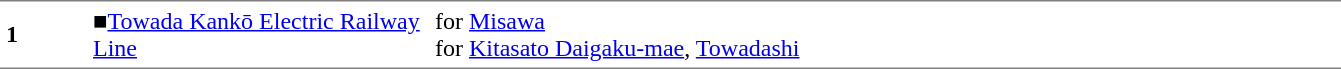<table table border=0 cellspacing=0 cellpadding=4>
<tr>
<td style="border-top:solid 1px gray; border-bottom:solid 1px gray;" width=50px><strong>1</strong></td>
<td style="border-top:solid 1px gray; border-bottom:solid 1px gray;" width=220px><span>■</span><a href='#'>Towada Kankō Electric Railway Line</a></td>
<td style="border-top:solid 1px gray; border-bottom:solid 1px gray;" width=600px>for <a href='#'>Misawa</a><br>for <a href='#'>Kitasato Daigaku-mae</a>, <a href='#'>Towadashi</a></td>
</tr>
</table>
